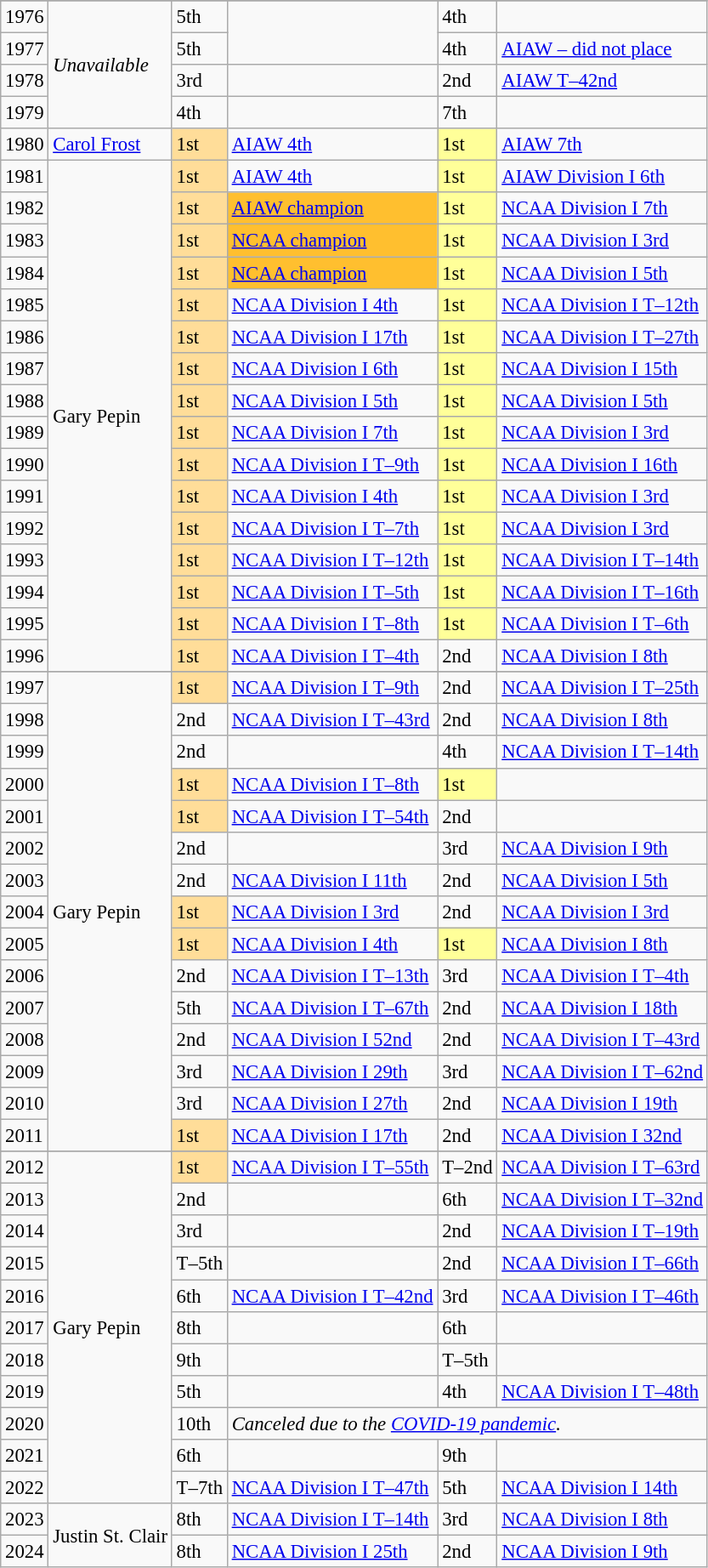<table class=wikitable style="font-size: 95%">
<tr>
</tr>
<tr>
<td>1976</td>
<td rowspan=4><em>Unavailable</em></td>
<td>5th</td>
<td rowspan=2></td>
<td>4th</td>
<td></td>
</tr>
<tr>
<td>1977</td>
<td>5th</td>
<td>4th</td>
<td><a href='#'>AIAW – did not place</a></td>
</tr>
<tr>
<td>1978</td>
<td>3rd</td>
<td></td>
<td>2nd</td>
<td><a href='#'>AIAW T–42nd</a></td>
</tr>
<tr>
<td>1979</td>
<td>4th</td>
<td></td>
<td>7th</td>
<td></td>
</tr>
<tr>
<td>1980</td>
<td><a href='#'>Carol Frost</a></td>
<td bgcolor=ffdd99>1st</td>
<td><a href='#'>AIAW 4th</a></td>
<td bgcolor=ffff99>1st</td>
<td><a href='#'>AIAW 7th</a></td>
</tr>
<tr>
<td>1981</td>
<td rowspan=16>Gary Pepin</td>
<td bgcolor=ffdd99>1st</td>
<td><a href='#'>AIAW 4th</a></td>
<td bgcolor=ffff99>1st</td>
<td><a href='#'>AIAW Division I 6th</a></td>
</tr>
<tr>
<td>1982</td>
<td bgcolor=ffdd99>1st</td>
<td bgcolor=ffbf2f><a href='#'>AIAW champion</a></td>
<td bgcolor=ffff99>1st</td>
<td><a href='#'>NCAA Division I 7th</a></td>
</tr>
<tr>
<td>1983</td>
<td bgcolor=ffdd99>1st</td>
<td bgcolor=ffbf2f><a href='#'>NCAA champion</a></td>
<td bgcolor=ffff99>1st</td>
<td><a href='#'>NCAA Division I 3rd</a></td>
</tr>
<tr>
<td>1984</td>
<td bgcolor=ffdd99>1st</td>
<td bgcolor=ffbf2f><a href='#'>NCAA champion</a></td>
<td bgcolor=ffff99>1st</td>
<td><a href='#'>NCAA Division I 5th</a></td>
</tr>
<tr>
<td>1985</td>
<td bgcolor=ffdd99>1st</td>
<td><a href='#'>NCAA Division I 4th</a></td>
<td bgcolor=ffff99>1st</td>
<td><a href='#'>NCAA Division I T–12th</a></td>
</tr>
<tr>
<td>1986</td>
<td bgcolor=ffdd99>1st</td>
<td><a href='#'>NCAA Division I 17th</a></td>
<td bgcolor=ffff99>1st</td>
<td><a href='#'>NCAA Division I T–27th</a></td>
</tr>
<tr>
<td>1987</td>
<td bgcolor=ffdd99>1st</td>
<td><a href='#'>NCAA Division I 6th</a></td>
<td bgcolor=ffff99>1st</td>
<td><a href='#'>NCAA Division I 15th</a></td>
</tr>
<tr>
<td>1988</td>
<td bgcolor=ffdd99>1st</td>
<td><a href='#'>NCAA Division I 5th</a></td>
<td bgcolor=ffff99>1st</td>
<td><a href='#'>NCAA Division I 5th</a></td>
</tr>
<tr>
<td>1989</td>
<td bgcolor=ffdd99>1st</td>
<td><a href='#'>NCAA Division I 7th</a></td>
<td bgcolor=ffff99>1st</td>
<td><a href='#'>NCAA Division I 3rd</a></td>
</tr>
<tr>
<td>1990</td>
<td bgcolor=ffdd99>1st</td>
<td><a href='#'>NCAA Division I T–9th</a></td>
<td bgcolor=ffff99>1st</td>
<td><a href='#'>NCAA Division I 16th</a></td>
</tr>
<tr>
<td>1991</td>
<td bgcolor=ffdd99>1st</td>
<td><a href='#'>NCAA Division I 4th</a></td>
<td bgcolor=ffff99>1st</td>
<td><a href='#'>NCAA Division I 3rd</a></td>
</tr>
<tr>
<td>1992</td>
<td bgcolor=ffdd99>1st</td>
<td><a href='#'>NCAA Division I T–7th</a></td>
<td bgcolor=ffff99>1st</td>
<td><a href='#'>NCAA Division I 3rd</a></td>
</tr>
<tr>
<td>1993</td>
<td bgcolor=ffdd99>1st</td>
<td><a href='#'>NCAA Division I T–12th</a></td>
<td bgcolor=ffff99>1st</td>
<td><a href='#'>NCAA Division I T–14th</a></td>
</tr>
<tr>
<td>1994</td>
<td bgcolor=ffdd99>1st</td>
<td><a href='#'>NCAA Division I T–5th</a></td>
<td bgcolor=ffff99>1st</td>
<td><a href='#'>NCAA Division I T–16th</a></td>
</tr>
<tr>
<td>1995</td>
<td bgcolor=ffdd99>1st</td>
<td><a href='#'>NCAA Division I T–8th</a></td>
<td bgcolor=ffff99>1st</td>
<td><a href='#'>NCAA Division I T–6th</a></td>
</tr>
<tr>
<td>1996</td>
<td bgcolor=ffdd99>1st</td>
<td><a href='#'>NCAA Division I T–4th</a></td>
<td>2nd</td>
<td><a href='#'>NCAA Division I 8th</a></td>
</tr>
<tr>
</tr>
<tr>
<td>1997</td>
<td rowspan=15>Gary Pepin</td>
<td bgcolor=ffdd99>1st</td>
<td><a href='#'>NCAA Division I T–9th</a></td>
<td>2nd</td>
<td><a href='#'>NCAA Division I T–25th</a></td>
</tr>
<tr>
<td>1998</td>
<td>2nd</td>
<td><a href='#'>NCAA Division I T–43rd</a></td>
<td>2nd</td>
<td><a href='#'>NCAA Division I 8th</a></td>
</tr>
<tr>
<td>1999</td>
<td>2nd</td>
<td></td>
<td>4th</td>
<td><a href='#'>NCAA Division I T–14th</a></td>
</tr>
<tr>
<td>2000</td>
<td bgcolor=ffdd99>1st</td>
<td><a href='#'>NCAA Division I T–8th</a></td>
<td bgcolor=ffff99>1st</td>
<td></td>
</tr>
<tr>
<td>2001</td>
<td bgcolor=ffdd99>1st</td>
<td><a href='#'>NCAA Division I T–54th</a></td>
<td>2nd</td>
<td></td>
</tr>
<tr>
<td>2002</td>
<td>2nd</td>
<td></td>
<td>3rd</td>
<td><a href='#'>NCAA Division I 9th</a></td>
</tr>
<tr>
<td>2003</td>
<td>2nd</td>
<td><a href='#'>NCAA Division I 11th</a></td>
<td>2nd</td>
<td><a href='#'>NCAA Division I 5th</a></td>
</tr>
<tr>
<td>2004</td>
<td bgcolor=ffdd99>1st</td>
<td><a href='#'>NCAA Division I 3rd</a></td>
<td>2nd</td>
<td><a href='#'>NCAA Division I 3rd</a></td>
</tr>
<tr>
<td>2005</td>
<td bgcolor=ffdd99>1st</td>
<td><a href='#'>NCAA Division I 4th</a></td>
<td bgcolor=ffff99>1st</td>
<td><a href='#'>NCAA Division I 8th</a></td>
</tr>
<tr>
<td>2006</td>
<td>2nd</td>
<td><a href='#'>NCAA Division I T–13th</a></td>
<td>3rd</td>
<td><a href='#'>NCAA Division I T–4th</a></td>
</tr>
<tr>
<td>2007</td>
<td>5th</td>
<td><a href='#'>NCAA Division I T–67th</a></td>
<td>2nd</td>
<td><a href='#'>NCAA Division I 18th</a></td>
</tr>
<tr>
<td>2008</td>
<td>2nd</td>
<td><a href='#'>NCAA Division I 52nd</a></td>
<td>2nd</td>
<td><a href='#'>NCAA Division I T–43rd</a></td>
</tr>
<tr>
<td>2009</td>
<td>3rd</td>
<td><a href='#'>NCAA Division I 29th</a></td>
<td>3rd</td>
<td><a href='#'>NCAA Division I T–62nd</a></td>
</tr>
<tr>
<td>2010</td>
<td>3rd</td>
<td><a href='#'>NCAA Division I 27th</a></td>
<td>2nd</td>
<td><a href='#'>NCAA Division I 19th</a></td>
</tr>
<tr>
<td>2011</td>
<td bgcolor=ffdd99>1st</td>
<td><a href='#'>NCAA Division I 17th</a></td>
<td>2nd</td>
<td><a href='#'>NCAA Division I 32nd</a></td>
</tr>
<tr>
</tr>
<tr>
<td>2012</td>
<td rowspan=11>Gary Pepin</td>
<td bgcolor=ffdd99>1st</td>
<td><a href='#'>NCAA Division I T–55th</a></td>
<td>T–2nd</td>
<td><a href='#'>NCAA Division I T–63rd</a></td>
</tr>
<tr>
<td>2013</td>
<td>2nd</td>
<td></td>
<td>6th</td>
<td><a href='#'>NCAA Division I T–32nd</a></td>
</tr>
<tr>
<td>2014</td>
<td>3rd</td>
<td></td>
<td>2nd</td>
<td><a href='#'>NCAA Division I T–19th</a></td>
</tr>
<tr>
<td>2015</td>
<td>T–5th</td>
<td></td>
<td>2nd</td>
<td><a href='#'>NCAA Division I T–66th</a></td>
</tr>
<tr>
<td>2016</td>
<td>6th</td>
<td><a href='#'>NCAA Division I T–42nd</a></td>
<td>3rd</td>
<td><a href='#'>NCAA Division I T–46th</a></td>
</tr>
<tr>
<td>2017</td>
<td>8th</td>
<td></td>
<td>6th</td>
<td></td>
</tr>
<tr>
<td>2018</td>
<td>9th</td>
<td></td>
<td>T–5th</td>
<td></td>
</tr>
<tr>
<td>2019</td>
<td>5th</td>
<td></td>
<td>4th</td>
<td><a href='#'>NCAA Division I T–48th</a></td>
</tr>
<tr>
<td>2020</td>
<td>10th</td>
<td colspan=3><em>Canceled due to the <a href='#'>COVID-19 pandemic</a>.</em></td>
</tr>
<tr>
<td>2021</td>
<td>6th</td>
<td></td>
<td>9th</td>
<td></td>
</tr>
<tr>
<td>2022</td>
<td>T–7th</td>
<td><a href='#'>NCAA Division I T–47th</a></td>
<td>5th</td>
<td><a href='#'>NCAA Division I 14th</a></td>
</tr>
<tr>
<td>2023</td>
<td rowspan=2>Justin St. Clair</td>
<td>8th</td>
<td><a href='#'>NCAA Division I T–14th</a></td>
<td>3rd</td>
<td><a href='#'>NCAA Division I 8th</a></td>
</tr>
<tr>
<td>2024</td>
<td>8th</td>
<td><a href='#'>NCAA Division I 25th</a></td>
<td>2nd</td>
<td><a href='#'>NCAA Division I 9th</a></td>
</tr>
</table>
